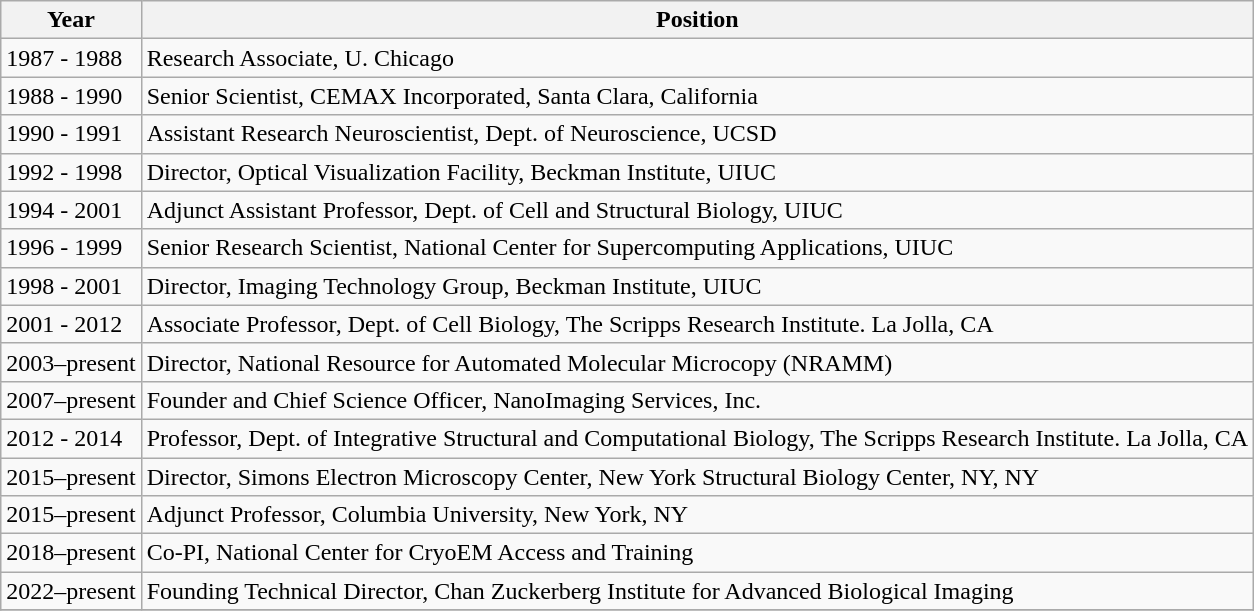<table class="wikitable">
<tr>
<th>Year</th>
<th>Position</th>
</tr>
<tr>
<td>1987 - 1988</td>
<td>Research Associate, U. Chicago</td>
</tr>
<tr>
<td>1988 - 1990</td>
<td>Senior Scientist, CEMAX Incorporated, Santa Clara, California</td>
</tr>
<tr>
<td>1990 - 1991</td>
<td>Assistant Research Neuroscientist, Dept. of Neuroscience, UCSD</td>
</tr>
<tr>
<td>1992 - 1998</td>
<td>Director, Optical Visualization Facility, Beckman Institute, UIUC</td>
</tr>
<tr>
<td>1994 - 2001</td>
<td>Adjunct Assistant Professor, Dept. of Cell and Structural Biology, UIUC</td>
</tr>
<tr>
<td>1996 - 1999</td>
<td>Senior Research Scientist, National Center for Supercomputing Applications, UIUC</td>
</tr>
<tr>
<td>1998 - 2001</td>
<td>Director, Imaging Technology Group, Beckman Institute, UIUC</td>
</tr>
<tr>
<td>2001 - 2012</td>
<td>Associate Professor, Dept. of Cell Biology, The Scripps Research Institute. La Jolla, CA</td>
</tr>
<tr>
<td>2003–present</td>
<td>Director, National Resource for Automated Molecular Microcopy (NRAMM)</td>
</tr>
<tr>
<td>2007–present</td>
<td>Founder and Chief Science Officer, NanoImaging Services, Inc.</td>
</tr>
<tr>
<td>2012 - 2014</td>
<td>Professor, Dept. of Integrative Structural and Computational Biology, The Scripps Research Institute. La Jolla, CA</td>
</tr>
<tr>
<td>2015–present</td>
<td>Director, Simons Electron Microscopy Center, New York Structural Biology Center, NY, NY</td>
</tr>
<tr>
<td>2015–present</td>
<td>Adjunct Professor, Columbia University, New York, NY</td>
</tr>
<tr>
<td>2018–present</td>
<td>Co-PI, National Center for CryoEM Access and Training</td>
</tr>
<tr>
<td>2022–present</td>
<td>Founding Technical Director, Chan Zuckerberg Institute for Advanced Biological Imaging</td>
</tr>
<tr>
</tr>
</table>
